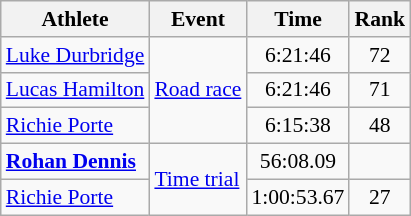<table class=wikitable style=font-size:90%;text-align:center>
<tr>
<th>Athlete</th>
<th>Event</th>
<th>Time</th>
<th>Rank</th>
</tr>
<tr>
<td align=left><a href='#'>Luke Durbridge</a></td>
<td align=left rowspan=3><a href='#'>Road race</a></td>
<td>6:21:46</td>
<td>72</td>
</tr>
<tr>
<td align=left><a href='#'>Lucas Hamilton</a></td>
<td>6:21:46</td>
<td>71</td>
</tr>
<tr>
<td align=left><a href='#'>Richie Porte</a></td>
<td>6:15:38</td>
<td>48</td>
</tr>
<tr>
<td align=left><strong><a href='#'>Rohan Dennis</a></strong></td>
<td align=left rowspan=2><a href='#'>Time trial</a></td>
<td>56:08.09</td>
<td></td>
</tr>
<tr>
<td align=left><a href='#'>Richie Porte</a></td>
<td>1:00:53.67</td>
<td>27</td>
</tr>
</table>
